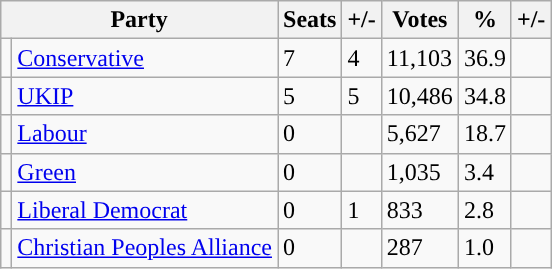<table class="wikitable">
<tr>
<th colspan="2">Party</th>
<th>Seats</th>
<th>+/-</th>
<th>Votes</th>
<th>%</th>
<th>+/-</th>
</tr>
<tr>
<td style="background-color: "></td>
<td><a href='#'>Conservative</a></td>
<td>7</td>
<td> 4</td>
<td>11,103</td>
<td>36.9</td>
<td style="color:red"></td>
</tr>
<tr>
<td style="background-color:"></td>
<td><a href='#'>UKIP</a></td>
<td>5</td>
<td> 5</td>
<td>10,486</td>
<td>34.8</td>
<td style="color:green"></td>
</tr>
<tr>
<td style="background-color: "></td>
<td><a href='#'>Labour</a></td>
<td>0</td>
<td></td>
<td>5,627</td>
<td>18.7</td>
<td style="color:green"></td>
</tr>
<tr>
<td style="background-color: "></td>
<td><a href='#'>Green</a></td>
<td>0</td>
<td></td>
<td>1,035</td>
<td>3.4</td>
<td style="color:red"></td>
</tr>
<tr>
<td style="background-color: "></td>
<td><a href='#'>Liberal Democrat</a></td>
<td>0</td>
<td> 1</td>
<td>833</td>
<td>2.8</td>
<td style="color:green"></td>
</tr>
<tr>
<td style="background-color: "></td>
<td><a href='#'>Christian Peoples Alliance</a></td>
<td>0</td>
<td></td>
<td>287</td>
<td>1.0</td>
<td style="color:green"></td>
</tr>
</table>
